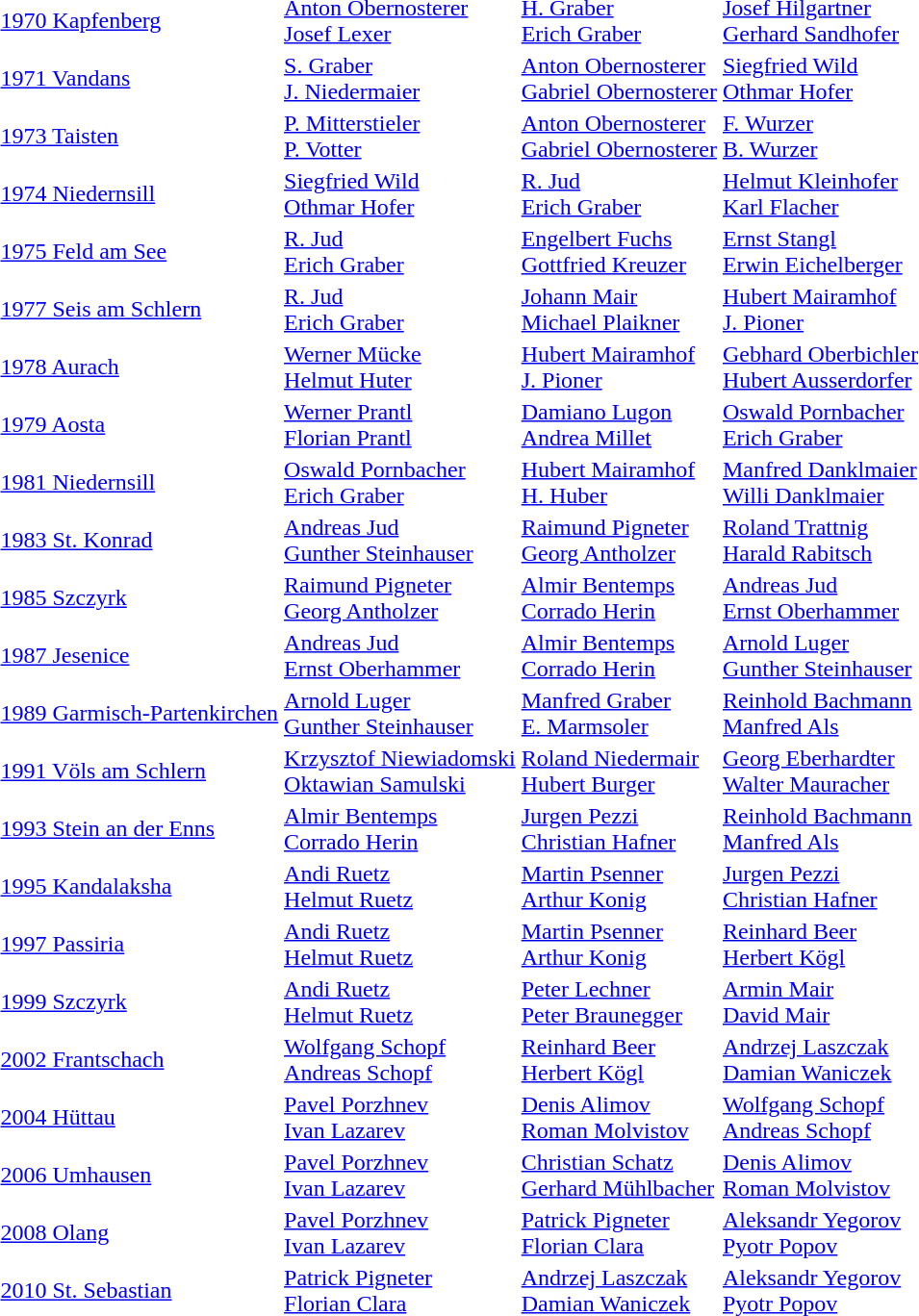<table>
<tr>
<td><a href='#'>1970 Kapfenberg</a></td>
<td><a href='#'>Anton Obernosterer</a><br><a href='#'>Josef Lexer</a><br></td>
<td><a href='#'>H. Graber</a><br><a href='#'>Erich Graber</a><br></td>
<td><a href='#'>Josef Hilgartner</a><br><a href='#'>Gerhard Sandhofer</a><br></td>
</tr>
<tr>
<td><a href='#'>1971 Vandans</a></td>
<td><a href='#'>S. Graber</a><br><a href='#'>J. Niedermaier</a><br></td>
<td><a href='#'>Anton Obernosterer</a><br><a href='#'>Gabriel Obernosterer</a><br></td>
<td><a href='#'>Siegfried Wild</a><br><a href='#'>Othmar Hofer</a><br></td>
</tr>
<tr>
<td><a href='#'>1973 Taisten</a></td>
<td><a href='#'>P. Mitterstieler</a><br><a href='#'>P. Votter</a><br></td>
<td><a href='#'>Anton Obernosterer</a><br><a href='#'>Gabriel Obernosterer</a><br></td>
<td><a href='#'>F. Wurzer</a><br><a href='#'>B. Wurzer</a><br></td>
</tr>
<tr>
<td><a href='#'>1974 Niedernsill</a></td>
<td><a href='#'>Siegfried Wild</a><br><a href='#'>Othmar Hofer</a><br></td>
<td><a href='#'>R. Jud</a><br><a href='#'>Erich Graber</a><br></td>
<td><a href='#'>Helmut Kleinhofer</a><br><a href='#'>Karl Flacher</a><br></td>
</tr>
<tr>
<td><a href='#'>1975 Feld am See</a></td>
<td><a href='#'>R. Jud</a><br><a href='#'>Erich Graber</a><br></td>
<td><a href='#'>Engelbert Fuchs</a><br><a href='#'>Gottfried Kreuzer</a><br></td>
<td><a href='#'>Ernst Stangl</a><br><a href='#'>Erwin Eichelberger</a><br></td>
</tr>
<tr>
<td><a href='#'>1977 Seis am Schlern</a></td>
<td><a href='#'>R. Jud</a><br><a href='#'>Erich Graber</a><br></td>
<td><a href='#'>Johann Mair</a><br><a href='#'>Michael Plaikner</a><br></td>
<td><a href='#'>Hubert Mairamhof</a><br><a href='#'>J. Pioner</a><br></td>
</tr>
<tr>
<td><a href='#'>1978 Aurach</a></td>
<td><a href='#'>Werner Mücke</a><br><a href='#'>Helmut Huter</a><br></td>
<td><a href='#'>Hubert Mairamhof</a><br><a href='#'>J. Pioner</a><br></td>
<td><a href='#'>Gebhard Oberbichler</a><br><a href='#'>Hubert Ausserdorfer</a><br></td>
</tr>
<tr>
<td><a href='#'>1979 Aosta</a></td>
<td><a href='#'>Werner Prantl</a><br><a href='#'>Florian Prantl</a><br></td>
<td><a href='#'>Damiano Lugon</a><br><a href='#'>Andrea Millet</a><br></td>
<td><a href='#'>Oswald Pornbacher</a><br><a href='#'>Erich Graber</a><br></td>
</tr>
<tr>
<td><a href='#'>1981 Niedernsill</a></td>
<td><a href='#'>Oswald Pornbacher</a><br><a href='#'>Erich Graber</a><br></td>
<td><a href='#'>Hubert Mairamhof</a><br><a href='#'>H. Huber</a><br></td>
<td><a href='#'>Manfred Danklmaier</a><br><a href='#'>Willi Danklmaier</a><br></td>
</tr>
<tr>
<td><a href='#'>1983 St. Konrad</a></td>
<td><a href='#'>Andreas Jud</a><br><a href='#'>Gunther Steinhauser</a><br></td>
<td><a href='#'>Raimund Pigneter</a><br><a href='#'>Georg Antholzer</a><br></td>
<td><a href='#'>Roland Trattnig</a><br><a href='#'>Harald Rabitsch</a><br></td>
</tr>
<tr>
<td><a href='#'>1985 Szczyrk</a></td>
<td><a href='#'>Raimund Pigneter</a><br><a href='#'>Georg Antholzer</a><br></td>
<td><a href='#'>Almir Bentemps</a><br><a href='#'>Corrado Herin</a><br></td>
<td><a href='#'>Andreas Jud</a><br><a href='#'>Ernst Oberhammer</a><br></td>
</tr>
<tr>
<td><a href='#'>1987 Jesenice</a></td>
<td><a href='#'>Andreas Jud</a><br><a href='#'>Ernst Oberhammer</a><br></td>
<td><a href='#'>Almir Bentemps</a><br><a href='#'>Corrado Herin</a><br></td>
<td><a href='#'>Arnold Luger</a><br><a href='#'>Gunther Steinhauser</a><br></td>
</tr>
<tr>
<td><a href='#'>1989 Garmisch-Partenkirchen</a></td>
<td><a href='#'>Arnold Luger</a><br><a href='#'>Gunther Steinhauser</a><br></td>
<td><a href='#'>Manfred Graber</a><br><a href='#'>E. Marmsoler</a><br></td>
<td><a href='#'>Reinhold Bachmann</a><br><a href='#'>Manfred Als</a><br></td>
</tr>
<tr>
<td><a href='#'>1991 Völs am Schlern</a></td>
<td><a href='#'>Krzysztof Niewiadomski</a><br><a href='#'>Oktawian Samulski</a><br></td>
<td><a href='#'>Roland Niedermair</a><br><a href='#'>Hubert Burger</a><br></td>
<td><a href='#'>Georg Eberhardter</a><br><a href='#'>Walter Mauracher</a><br></td>
</tr>
<tr>
<td><a href='#'>1993 Stein an der Enns</a></td>
<td><a href='#'>Almir Bentemps</a><br><a href='#'>Corrado Herin</a><br></td>
<td><a href='#'>Jurgen Pezzi</a><br><a href='#'>Christian Hafner</a><br></td>
<td><a href='#'>Reinhold Bachmann</a><br><a href='#'>Manfred Als</a><br></td>
</tr>
<tr>
<td><a href='#'>1995 Kandalaksha</a></td>
<td><a href='#'>Andi Ruetz</a><br><a href='#'>Helmut Ruetz</a><br></td>
<td><a href='#'>Martin Psenner</a><br><a href='#'>Arthur Konig</a><br></td>
<td><a href='#'>Jurgen Pezzi</a><br><a href='#'>Christian Hafner</a><br></td>
</tr>
<tr>
<td><a href='#'>1997 Passiria</a></td>
<td><a href='#'>Andi Ruetz</a><br><a href='#'>Helmut Ruetz</a><br></td>
<td><a href='#'>Martin Psenner</a><br><a href='#'>Arthur Konig</a><br></td>
<td><a href='#'>Reinhard Beer</a><br><a href='#'>Herbert Kögl</a><br></td>
</tr>
<tr>
<td><a href='#'>1999 Szczyrk</a></td>
<td><a href='#'>Andi Ruetz</a><br><a href='#'>Helmut Ruetz</a><br></td>
<td><a href='#'>Peter Lechner</a><br><a href='#'>Peter Braunegger</a><br></td>
<td><a href='#'>Armin Mair</a><br><a href='#'>David Mair</a><br></td>
</tr>
<tr>
<td><a href='#'>2002 Frantschach</a></td>
<td><a href='#'>Wolfgang Schopf</a><br><a href='#'>Andreas Schopf</a><br></td>
<td><a href='#'>Reinhard Beer</a><br><a href='#'>Herbert Kögl</a><br></td>
<td><a href='#'>Andrzej Laszczak</a><br><a href='#'>Damian Waniczek</a><br></td>
</tr>
<tr>
<td><a href='#'>2004 Hüttau</a></td>
<td><a href='#'>Pavel Porzhnev</a><br><a href='#'>Ivan Lazarev</a><br></td>
<td><a href='#'>Denis Alimov</a><br><a href='#'>Roman Molvistov</a><br></td>
<td><a href='#'>Wolfgang Schopf</a><br><a href='#'>Andreas Schopf</a><br></td>
</tr>
<tr>
<td><a href='#'>2006 Umhausen</a></td>
<td><a href='#'>Pavel Porzhnev</a><br><a href='#'>Ivan Lazarev</a><br></td>
<td><a href='#'>Christian Schatz</a><br><a href='#'>Gerhard Mühlbacher</a><br></td>
<td><a href='#'>Denis Alimov</a><br><a href='#'>Roman Molvistov</a><br></td>
</tr>
<tr>
<td><a href='#'>2008 Olang</a></td>
<td><a href='#'>Pavel Porzhnev</a><br><a href='#'>Ivan Lazarev</a><br></td>
<td><a href='#'>Patrick Pigneter</a><br><a href='#'>Florian Clara</a><br></td>
<td><a href='#'>Aleksandr Yegorov</a><br><a href='#'>Pyotr Popov</a><br></td>
</tr>
<tr>
<td><a href='#'>2010 St. Sebastian</a></td>
<td><a href='#'>Patrick Pigneter</a><br><a href='#'>Florian Clara</a><br></td>
<td><a href='#'>Andrzej Laszczak</a><br><a href='#'>Damian Waniczek</a><br></td>
<td><a href='#'>Aleksandr Yegorov</a><br><a href='#'>Pyotr Popov</a><br></td>
</tr>
</table>
